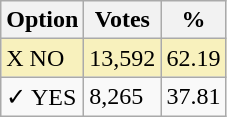<table class="wikitable">
<tr>
<th>Option</th>
<th>Votes</th>
<th>%</th>
</tr>
<tr>
<td style=background:#f8f1bd>X NO</td>
<td style=background:#f8f1bd>13,592</td>
<td style=background:#f8f1bd>62.19</td>
</tr>
<tr>
<td>✓ YES</td>
<td>8,265</td>
<td>37.81</td>
</tr>
</table>
